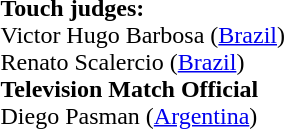<table style="width:100%">
<tr>
<td><br><strong>Touch judges:</strong>
<br> Victor Hugo Barbosa (<a href='#'>Brazil</a>)
<br> Renato Scalercio (<a href='#'>Brazil</a>)
<br><strong>Television Match Official</strong>
<br> Diego Pasman (<a href='#'>Argentina</a>)</td>
</tr>
</table>
